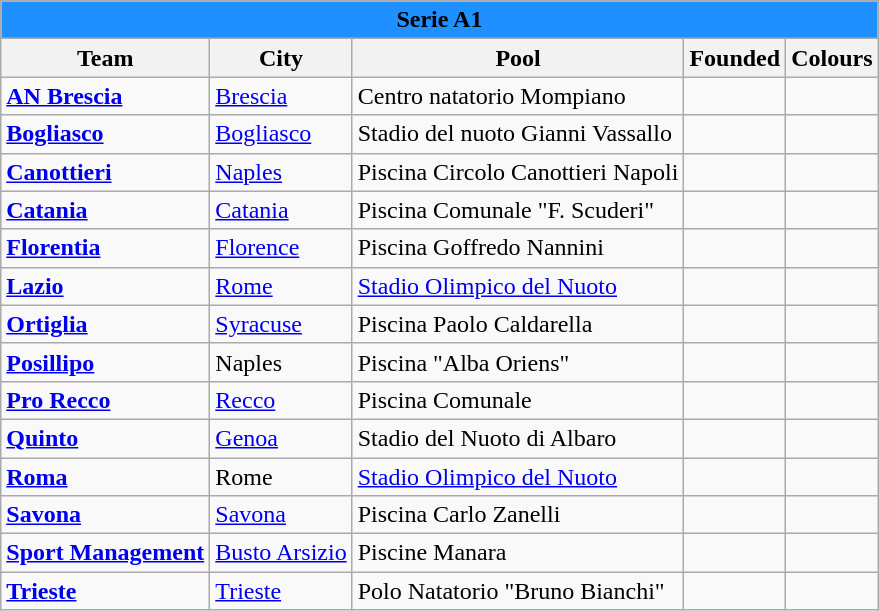<table class="wikitable sortable">
<tr>
<td bgcolor=dodgerblue  align="center" colspan="17"><strong><span>Serie A1</span></strong></td>
</tr>
<tr>
<th>Team</th>
<th>City</th>
<th>Pool</th>
<th>Founded</th>
<th>Colours</th>
</tr>
<tr>
<td><strong><a href='#'>AN Brescia</a></strong></td>
<td><a href='#'>Brescia</a></td>
<td>Centro natatorio Mompiano</td>
<td></td>
<td></td>
</tr>
<tr>
<td><strong><a href='#'>Bogliasco</a></strong></td>
<td><a href='#'>Bogliasco</a></td>
<td>Stadio del nuoto Gianni Vassallo</td>
<td></td>
<td></td>
</tr>
<tr>
<td><strong><a href='#'>Canottieri</a></strong></td>
<td><a href='#'>Naples</a></td>
<td>Piscina Circolo Canottieri Napoli</td>
<td></td>
<td></td>
</tr>
<tr>
<td><strong><a href='#'>Catania</a></strong></td>
<td><a href='#'>Catania</a></td>
<td>Piscina Comunale "F. Scuderi"</td>
<td></td>
<td></td>
</tr>
<tr>
<td><strong><a href='#'>Florentia</a></strong></td>
<td><a href='#'>Florence</a></td>
<td>Piscina Goffredo Nannini</td>
<td></td>
<td></td>
</tr>
<tr>
<td><strong><a href='#'>Lazio</a></strong></td>
<td><a href='#'>Rome</a></td>
<td><a href='#'>Stadio Olimpico del Nuoto</a></td>
<td></td>
<td></td>
</tr>
<tr>
<td><strong><a href='#'>Ortiglia</a></strong></td>
<td><a href='#'>Syracuse</a></td>
<td>Piscina Paolo Caldarella</td>
<td></td>
<td></td>
</tr>
<tr>
<td><strong><a href='#'>Posillipo</a></strong></td>
<td>Naples</td>
<td>Piscina "Alba Oriens" </td>
<td></td>
<td></td>
</tr>
<tr>
<td><strong><a href='#'>Pro Recco</a></strong></td>
<td><a href='#'>Recco</a></td>
<td>Piscina Comunale </td>
<td></td>
<td></td>
</tr>
<tr>
<td><strong><a href='#'>Quinto</a></strong></td>
<td><a href='#'>Genoa</a></td>
<td>Stadio del Nuoto di Albaro</td>
<td></td>
<td></td>
</tr>
<tr>
<td><strong><a href='#'>Roma</a></strong></td>
<td>Rome</td>
<td><a href='#'>Stadio Olimpico del Nuoto</a></td>
<td></td>
<td></td>
</tr>
<tr>
<td><strong><a href='#'>Savona</a></strong></td>
<td><a href='#'>Savona</a></td>
<td>Piscina Carlo Zanelli</td>
<td></td>
<td></td>
</tr>
<tr>
<td><strong><a href='#'>Sport Management</a></strong></td>
<td><a href='#'>Busto Arsizio</a></td>
<td>Piscine Manara</td>
<td></td>
<td></td>
</tr>
<tr>
<td><strong><a href='#'>Trieste</a></strong></td>
<td><a href='#'>Trieste</a></td>
<td>Polo Natatorio "Bruno Bianchi"</td>
<td></td>
<td></td>
</tr>
</table>
